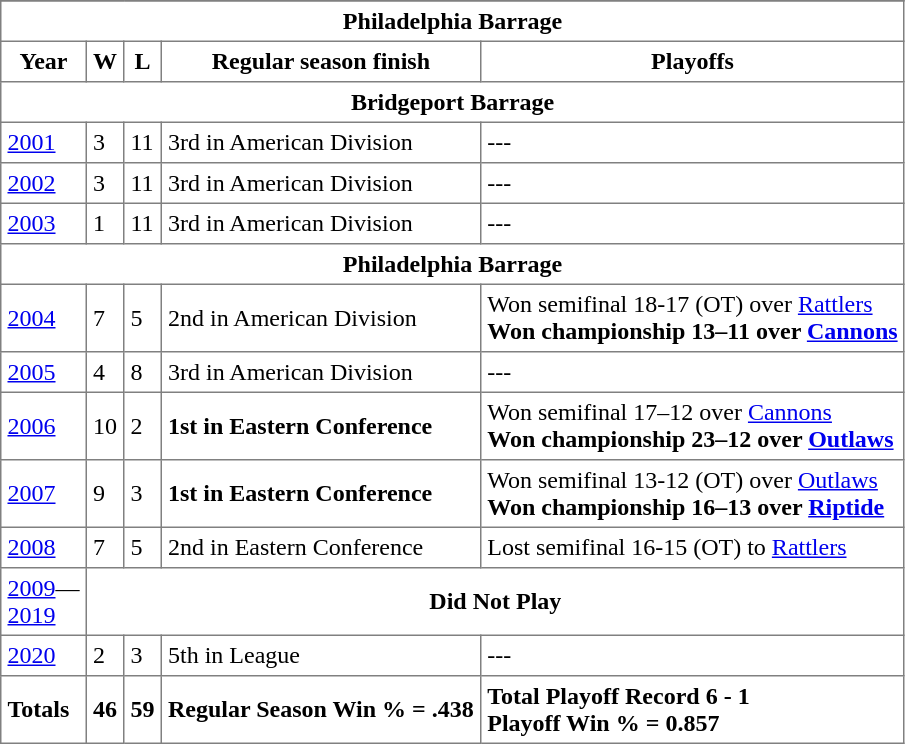<table class="toccolours" border="1" cellpadding="4" cellspacing="2" style="border-collapse: collapse;">
<tr bgcolor="#efefef">
</tr>
<tr>
<td colspan="5" align="center"><strong>Philadelphia Barrage</strong></td>
</tr>
<tr>
<th>Year</th>
<th>W</th>
<th>L</th>
<th>Regular season finish</th>
<th>Playoffs</th>
</tr>
<tr>
<td colspan="5" align="center"><strong>Bridgeport Barrage</strong></td>
</tr>
<tr>
<td><a href='#'>2001</a></td>
<td>3</td>
<td>11</td>
<td>3rd in American Division</td>
<td>---</td>
</tr>
<tr>
<td><a href='#'>2002</a></td>
<td>3</td>
<td>11</td>
<td>3rd in American Division</td>
<td>---</td>
</tr>
<tr>
<td><a href='#'>2003</a></td>
<td>1</td>
<td>11</td>
<td>3rd in American Division</td>
<td>---</td>
</tr>
<tr>
<td colspan="5" align="center"><strong>Philadelphia Barrage</strong></td>
</tr>
<tr>
<td><a href='#'>2004</a></td>
<td>7</td>
<td>5</td>
<td>2nd in American Division</td>
<td>Won semifinal 18-17 (OT) over <a href='#'>Rattlers</a> <br> <strong>Won championship 13–11 over <a href='#'>Cannons</a></strong></td>
</tr>
<tr>
<td><a href='#'>2005</a></td>
<td>4</td>
<td>8</td>
<td>3rd in American Division</td>
<td>---</td>
</tr>
<tr>
<td><a href='#'>2006</a></td>
<td>10</td>
<td>2</td>
<td><strong>1st in Eastern Conference</strong></td>
<td>Won semifinal 17–12 over <a href='#'>Cannons</a> <br> <strong>Won championship 23–12 over <a href='#'>Outlaws</a></strong></td>
</tr>
<tr>
<td><a href='#'>2007</a></td>
<td>9</td>
<td>3</td>
<td><strong>1st in Eastern Conference</strong></td>
<td>Won semifinal 13-12 (OT) over <a href='#'>Outlaws</a> <br> <strong>Won championship 16–13 over <a href='#'>Riptide</a></strong></td>
</tr>
<tr>
<td><a href='#'>2008</a></td>
<td>7</td>
<td>5</td>
<td>2nd in Eastern Conference</td>
<td>Lost semifinal 16-15 (OT) to <a href='#'>Rattlers</a></td>
</tr>
<tr>
<td><a href='#'>2009</a>— <br> <a href='#'>2019</a></td>
<td colspan="5" style="text-align:center;"><strong>Did Not Play</strong></td>
</tr>
<tr>
<td><a href='#'>2020</a></td>
<td>2</td>
<td>3</td>
<td>5th in League</td>
<td>---</td>
</tr>
<tr>
<td><strong>Totals</strong></td>
<td><strong>46</strong></td>
<td><strong>59</strong></td>
<td><strong>Regular Season Win % = .438</strong></td>
<td><strong>Total Playoff Record 6 - 1</strong> <br> <strong>Playoff Win % = 0.857</strong></td>
</tr>
</table>
